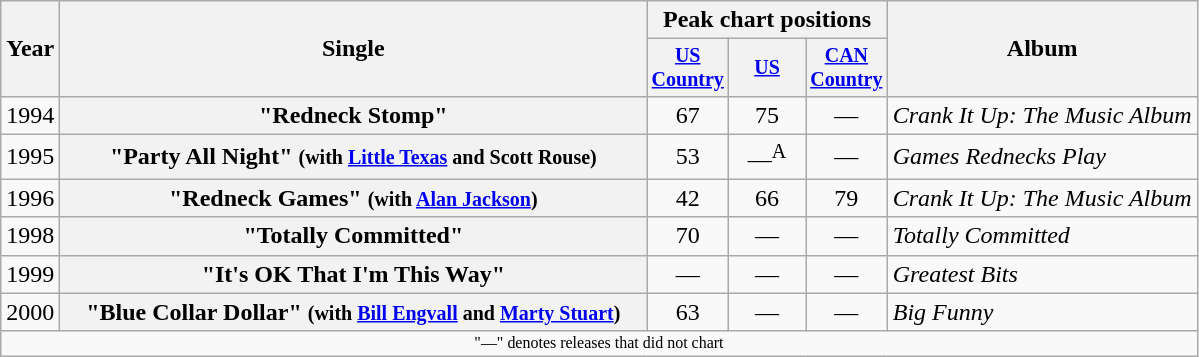<table class="wikitable plainrowheaders" style="text-align:center">
<tr>
<th rowspan="2">Year</th>
<th rowspan="2" style="width:24em;">Single</th>
<th colspan="3">Peak chart positions</th>
<th rowspan="2">Album</th>
</tr>
<tr style="font-size: smaller">
<th style="width:45px"><a href='#'>US Country</a><br></th>
<th style="width:45px"><a href='#'>US</a><br></th>
<th style="width:45px"><a href='#'>CAN Country</a><br></th>
</tr>
<tr>
<td>1994</td>
<th scope="row">"Redneck Stomp"</th>
<td>67</td>
<td>75</td>
<td>—</td>
<td style="text-align:left"><em>Crank It Up: The Music Album</em></td>
</tr>
<tr>
<td>1995</td>
<th scope="row">"Party All Night" <small>(with <a href='#'>Little Texas</a> and Scott Rouse)</small></th>
<td>53</td>
<td>—<sup>A</sup></td>
<td>—</td>
<td style="text-align:left"><em>Games Rednecks Play</em></td>
</tr>
<tr>
<td>1996</td>
<th scope="row">"Redneck Games" <small>(with <a href='#'>Alan Jackson</a>)</small></th>
<td>42</td>
<td>66</td>
<td>79</td>
<td style="text-align:left"><em>Crank It Up: The Music Album</em></td>
</tr>
<tr>
<td>1998</td>
<th scope="row">"Totally Committed"</th>
<td>70</td>
<td>—</td>
<td>—</td>
<td style="text-align:left"><em>Totally Committed</em></td>
</tr>
<tr>
<td>1999</td>
<th scope="row">"It's OK That I'm This Way"</th>
<td>—</td>
<td>—</td>
<td>—</td>
<td style="text-align:left"><em>Greatest Bits</em></td>
</tr>
<tr>
<td>2000</td>
<th scope="row">"Blue Collar Dollar" <small>(with <a href='#'>Bill Engvall</a> and <a href='#'>Marty Stuart</a>)</small></th>
<td>63</td>
<td>—</td>
<td>—</td>
<td style="text-align:left"><em>Big Funny</em></td>
</tr>
<tr>
<td colspan="6" style="font-size:8pt">"—" denotes releases that did not chart</td>
</tr>
</table>
